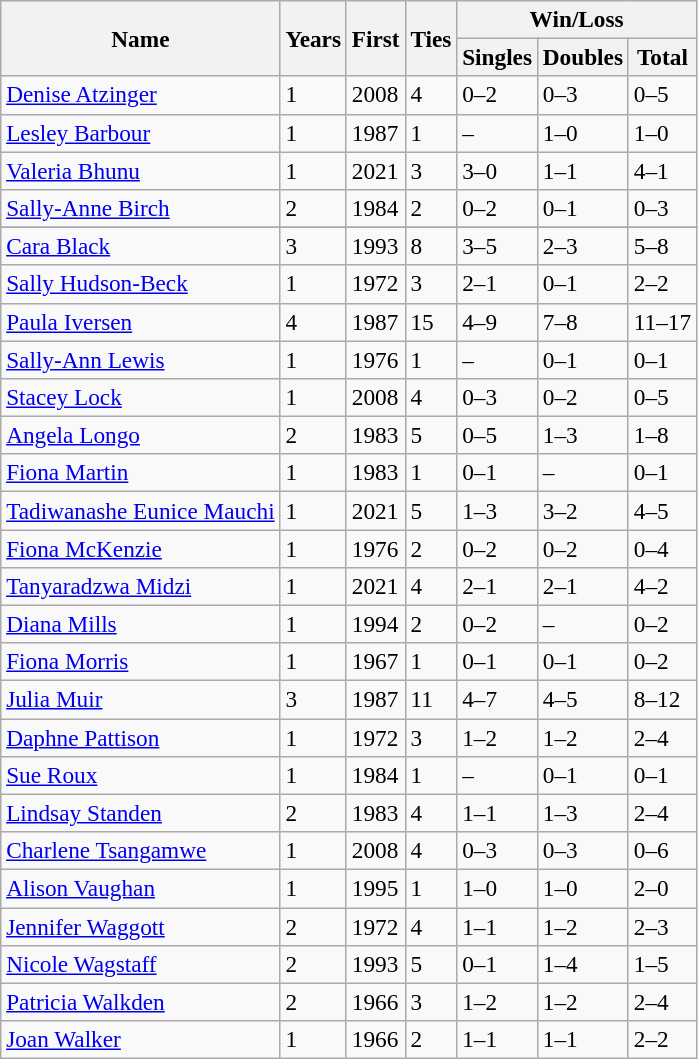<table class="wikitable sortable" style=font-size:97%>
<tr align="center">
<th rowspan="2">Name</th>
<th rowspan="2">Years</th>
<th rowspan="2">First</th>
<th rowspan="2">Ties</th>
<th class="unsortable" colspan="3">Win/Loss</th>
</tr>
<tr>
<th>Singles</th>
<th>Doubles</th>
<th>Total</th>
</tr>
<tr>
<td><a href='#'>Denise Atzinger</a></td>
<td>1</td>
<td>2008</td>
<td>4</td>
<td>0–2</td>
<td>0–3</td>
<td>0–5</td>
</tr>
<tr>
<td><a href='#'>Lesley Barbour</a></td>
<td>1</td>
<td>1987</td>
<td>1</td>
<td>–</td>
<td>1–0</td>
<td>1–0</td>
</tr>
<tr>
<td><a href='#'>Valeria Bhunu</a></td>
<td>1</td>
<td>2021</td>
<td>3</td>
<td>3–0</td>
<td>1–1</td>
<td>4–1</td>
</tr>
<tr>
<td><a href='#'>Sally-Anne Birch</a></td>
<td>2</td>
<td>1984</td>
<td>2</td>
<td>0–2</td>
<td>0–1</td>
<td>0–3</td>
</tr>
<tr>
</tr>
<tr>
<td><a href='#'>Cara Black</a></td>
<td>3</td>
<td>1993</td>
<td>8</td>
<td>3–5</td>
<td>2–3</td>
<td>5–8</td>
</tr>
<tr>
<td><a href='#'>Sally Hudson-Beck</a></td>
<td>1</td>
<td>1972</td>
<td>3</td>
<td>2–1</td>
<td>0–1</td>
<td>2–2</td>
</tr>
<tr>
<td><a href='#'>Paula Iversen</a></td>
<td>4</td>
<td>1987</td>
<td>15</td>
<td>4–9</td>
<td>7–8</td>
<td>11–17</td>
</tr>
<tr>
<td><a href='#'>Sally-Ann Lewis</a></td>
<td>1</td>
<td>1976</td>
<td>1</td>
<td>–</td>
<td>0–1</td>
<td>0–1</td>
</tr>
<tr>
<td><a href='#'>Stacey Lock</a></td>
<td>1</td>
<td>2008</td>
<td>4</td>
<td>0–3</td>
<td>0–2</td>
<td>0–5</td>
</tr>
<tr>
<td><a href='#'>Angela Longo</a></td>
<td>2</td>
<td>1983</td>
<td>5</td>
<td>0–5</td>
<td>1–3</td>
<td>1–8</td>
</tr>
<tr>
<td><a href='#'>Fiona Martin</a></td>
<td>1</td>
<td>1983</td>
<td>1</td>
<td>0–1</td>
<td>–</td>
<td>0–1</td>
</tr>
<tr>
<td><a href='#'>Tadiwanashe Eunice Mauchi</a></td>
<td>1</td>
<td>2021</td>
<td>5</td>
<td>1–3</td>
<td>3–2</td>
<td>4–5</td>
</tr>
<tr>
<td><a href='#'>Fiona McKenzie</a></td>
<td>1</td>
<td>1976</td>
<td>2</td>
<td>0–2</td>
<td>0–2</td>
<td>0–4</td>
</tr>
<tr>
<td><a href='#'>Tanyaradzwa Midzi</a></td>
<td>1</td>
<td>2021</td>
<td>4</td>
<td>2–1</td>
<td>2–1</td>
<td>4–2</td>
</tr>
<tr>
<td><a href='#'>Diana Mills</a></td>
<td>1</td>
<td>1994</td>
<td>2</td>
<td>0–2</td>
<td>–</td>
<td>0–2</td>
</tr>
<tr>
<td><a href='#'>Fiona Morris</a></td>
<td>1</td>
<td>1967</td>
<td>1</td>
<td>0–1</td>
<td>0–1</td>
<td>0–2</td>
</tr>
<tr>
<td><a href='#'>Julia Muir</a></td>
<td>3</td>
<td>1987</td>
<td>11</td>
<td>4–7</td>
<td>4–5</td>
<td>8–12</td>
</tr>
<tr>
<td><a href='#'>Daphne Pattison</a></td>
<td>1</td>
<td>1972</td>
<td>3</td>
<td>1–2</td>
<td>1–2</td>
<td>2–4</td>
</tr>
<tr>
<td><a href='#'>Sue Roux</a></td>
<td>1</td>
<td>1984</td>
<td>1</td>
<td>–</td>
<td>0–1</td>
<td>0–1</td>
</tr>
<tr>
<td><a href='#'>Lindsay Standen</a></td>
<td>2</td>
<td>1983</td>
<td>4</td>
<td>1–1</td>
<td>1–3</td>
<td>2–4</td>
</tr>
<tr>
<td><a href='#'>Charlene Tsangamwe</a></td>
<td>1</td>
<td>2008</td>
<td>4</td>
<td>0–3</td>
<td>0–3</td>
<td>0–6</td>
</tr>
<tr>
<td><a href='#'>Alison Vaughan</a></td>
<td>1</td>
<td>1995</td>
<td>1</td>
<td>1–0</td>
<td>1–0</td>
<td>2–0</td>
</tr>
<tr>
<td><a href='#'>Jennifer Waggott</a></td>
<td>2</td>
<td>1972</td>
<td>4</td>
<td>1–1</td>
<td>1–2</td>
<td>2–3</td>
</tr>
<tr>
<td><a href='#'>Nicole Wagstaff</a></td>
<td>2</td>
<td>1993</td>
<td>5</td>
<td>0–1</td>
<td>1–4</td>
<td>1–5</td>
</tr>
<tr>
<td><a href='#'>Patricia Walkden</a></td>
<td>2</td>
<td>1966</td>
<td>3</td>
<td>1–2</td>
<td>1–2</td>
<td>2–4</td>
</tr>
<tr>
<td><a href='#'>Joan Walker</a></td>
<td>1</td>
<td>1966</td>
<td>2</td>
<td>1–1</td>
<td>1–1</td>
<td>2–2</td>
</tr>
</table>
